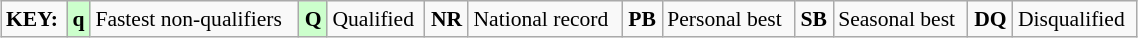<table class="wikitable" style="margin:0.5em auto; font-size:90%;position:relative;" width=60%>
<tr>
<td><strong>KEY:</strong></td>
<td bgcolor=ccffcc align=center><strong>q</strong></td>
<td>Fastest non-qualifiers</td>
<td bgcolor=ccffcc align=center><strong>Q</strong></td>
<td>Qualified</td>
<td align=center><strong>NR</strong></td>
<td>National record</td>
<td align=center><strong>PB</strong></td>
<td>Personal best</td>
<td align=center><strong>SB</strong></td>
<td>Seasonal best</td>
<td align=center><strong>DQ</strong></td>
<td>Disqualified</td>
</tr>
</table>
